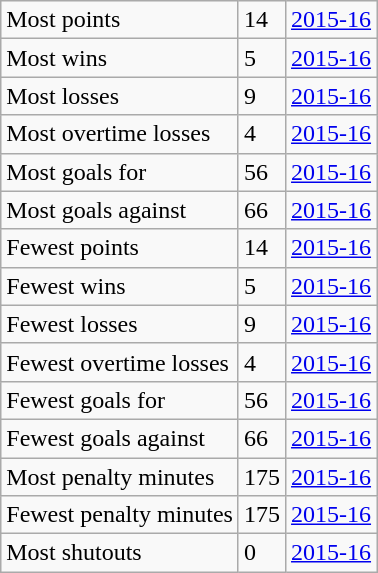<table class="wikitable">
<tr>
<td>Most points</td>
<td>14</td>
<td><a href='#'>2015-16</a></td>
</tr>
<tr>
<td>Most wins</td>
<td>5</td>
<td><a href='#'>2015-16</a></td>
</tr>
<tr>
<td>Most losses</td>
<td>9</td>
<td><a href='#'>2015-16</a></td>
</tr>
<tr>
<td>Most overtime losses</td>
<td>4</td>
<td><a href='#'>2015-16</a></td>
</tr>
<tr>
<td>Most goals for</td>
<td>56</td>
<td><a href='#'>2015-16</a></td>
</tr>
<tr>
<td>Most goals against</td>
<td>66</td>
<td><a href='#'>2015-16</a></td>
</tr>
<tr>
<td>Fewest points</td>
<td>14</td>
<td><a href='#'>2015-16</a></td>
</tr>
<tr>
<td>Fewest wins</td>
<td>5</td>
<td><a href='#'>2015-16</a></td>
</tr>
<tr>
<td>Fewest losses</td>
<td>9</td>
<td><a href='#'>2015-16</a></td>
</tr>
<tr>
<td>Fewest overtime losses</td>
<td>4</td>
<td><a href='#'>2015-16</a></td>
</tr>
<tr>
<td>Fewest goals for</td>
<td>56</td>
<td><a href='#'>2015-16</a></td>
</tr>
<tr>
<td>Fewest goals against</td>
<td>66</td>
<td><a href='#'>2015-16</a></td>
</tr>
<tr>
<td>Most penalty minutes</td>
<td>175</td>
<td><a href='#'>2015-16</a></td>
</tr>
<tr>
<td>Fewest penalty minutes</td>
<td>175</td>
<td><a href='#'>2015-16</a></td>
</tr>
<tr>
<td>Most shutouts</td>
<td>0</td>
<td><a href='#'>2015-16</a></td>
</tr>
</table>
